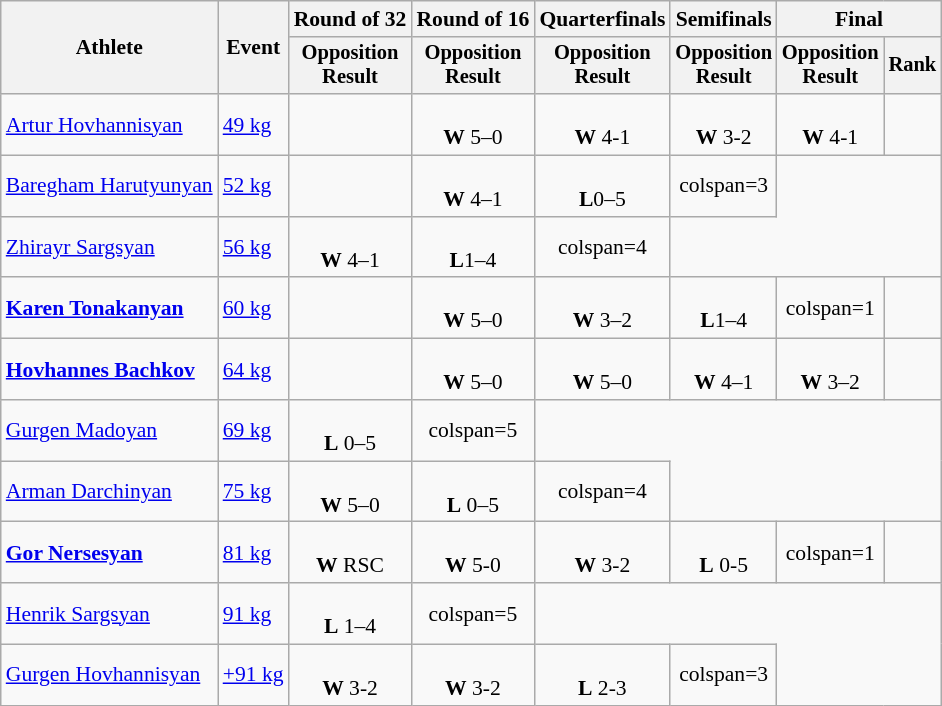<table class="wikitable" style="font-size:90%">
<tr>
<th rowspan="2">Athlete</th>
<th rowspan="2">Event</th>
<th>Round of 32</th>
<th>Round of 16</th>
<th>Quarterfinals</th>
<th>Semifinals</th>
<th colspan=2>Final</th>
</tr>
<tr style="font-size:95%">
<th>Opposition<br>Result</th>
<th>Opposition<br>Result</th>
<th>Opposition<br>Result</th>
<th>Opposition<br>Result</th>
<th>Opposition<br>Result</th>
<th>Rank</th>
</tr>
<tr align=center>
<td align=left><a href='#'>Artur Hovhannisyan</a></td>
<td align=left><a href='#'>49 kg</a></td>
<td></td>
<td><br><strong>W</strong> 5–0</td>
<td><br><strong>W</strong> 4-1</td>
<td><br><strong>W</strong> 3-2</td>
<td><br><strong>W</strong> 4-1</td>
<td></td>
</tr>
<tr align=center>
<td align=left><a href='#'>Baregham Harutyunyan</a></td>
<td align=left><a href='#'>52 kg</a></td>
<td></td>
<td><br><strong>W</strong> 4–1</td>
<td><br><strong>L</strong>0–5</td>
<td>colspan=3 </td>
</tr>
<tr align=center>
<td align=left><a href='#'>Zhirayr Sargsyan</a></td>
<td align=left><a href='#'>56 kg</a></td>
<td><br><strong>W</strong> 4–1</td>
<td><br><strong>L</strong>1–4</td>
<td>colspan=4 </td>
</tr>
<tr align=center>
<td align=left><strong><a href='#'>Karen Tonakanyan</a></strong></td>
<td align=left><a href='#'>60 kg</a></td>
<td></td>
<td><br><strong>W</strong> 5–0</td>
<td><br><strong>W</strong> 3–2</td>
<td><br><strong>L</strong>1–4</td>
<td>colspan=1 </td>
<td></td>
</tr>
<tr align=center>
<td align=left><strong><a href='#'>Hovhannes Bachkov</a></strong></td>
<td align=left><a href='#'>64 kg</a></td>
<td></td>
<td><br><strong>W</strong> 5–0</td>
<td><br><strong>W</strong> 5–0</td>
<td><br><strong>W</strong> 4–1</td>
<td><br><strong>W</strong> 3–2</td>
<td></td>
</tr>
<tr align=center>
<td align=left><a href='#'>Gurgen Madoyan</a></td>
<td align=left><a href='#'>69 kg</a></td>
<td><br><strong>L</strong> 0–5</td>
<td>colspan=5 </td>
</tr>
<tr align=center>
<td align=left><a href='#'>Arman Darchinyan</a></td>
<td align=left><a href='#'>75 kg</a></td>
<td><br><strong>W</strong> 5–0</td>
<td><br><strong>L</strong> 0–5</td>
<td>colspan=4 </td>
</tr>
<tr align=center>
<td align=left><strong><a href='#'>Gor Nersesyan</a></strong></td>
<td align=left><a href='#'>81 kg</a></td>
<td><br><strong>W</strong> RSC</td>
<td><br><strong>W</strong> 5-0</td>
<td><br><strong>W</strong> 3-2</td>
<td><br><strong>L</strong> 0-5</td>
<td>colspan=1 </td>
<td></td>
</tr>
<tr align=center>
<td align=left><a href='#'>Henrik Sargsyan</a></td>
<td align=left><a href='#'>91 kg</a></td>
<td><br><strong>L</strong> 1–4</td>
<td>colspan=5 </td>
</tr>
<tr align=center>
<td align=left><a href='#'>Gurgen Hovhannisyan</a></td>
<td align=left><a href='#'>+91 kg</a></td>
<td><br><strong>W</strong> 3-2</td>
<td><br><strong>W</strong> 3-2</td>
<td><br><strong>L</strong> 2-3</td>
<td>colspan=3 </td>
</tr>
</table>
